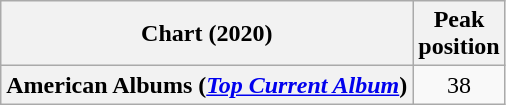<table class="wikitable plainrowheaders" style="text-align:center">
<tr>
<th scope="col">Chart (2020)</th>
<th scope="col">Peak<br>position</th>
</tr>
<tr>
<th scope="row">American Albums (<a href='#'><em>Top Current Album</em></a>)</th>
<td>38</td>
</tr>
</table>
